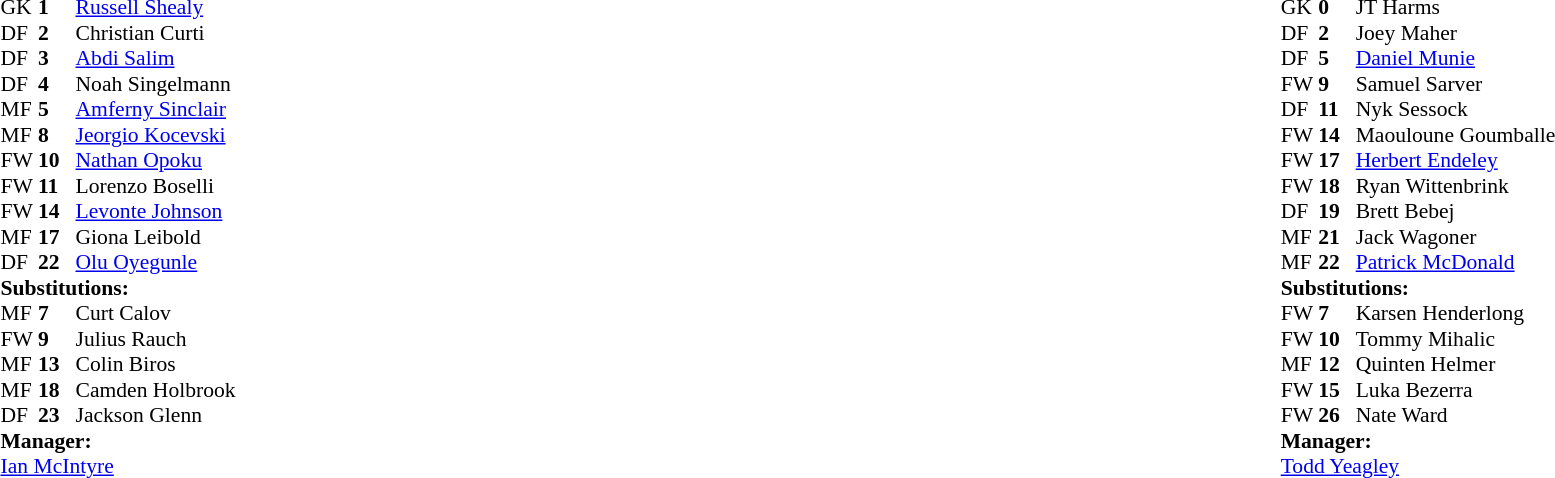<table width="100%">
<tr>
<td valign="top" width="40%"><br><table style="font-size:90%" cellspacing="0" cellpadding="0">
<tr>
<th width=25></th>
<th width=25></th>
</tr>
<tr>
<td>GK</td>
<td><strong>1</strong></td>
<td> <a href='#'>Russell Shealy</a></td>
</tr>
<tr>
<td>DF</td>
<td><strong>2</strong></td>
<td> Christian Curti</td>
</tr>
<tr>
<td>DF</td>
<td><strong>3</strong></td>
<td> <a href='#'>Abdi Salim</a></td>
<td></td>
<td></td>
<td></td>
<td></td>
<td></td>
<td></td>
</tr>
<tr>
<td>DF</td>
<td><strong>4 </strong></td>
<td> Noah Singelmann</td>
<td></td>
<td></td>
<td></td>
</tr>
<tr>
<td>MF</td>
<td><strong>5</strong></td>
<td> <a href='#'>Amferny Sinclair</a></td>
<td></td>
<td></td>
<td></td>
<td></td>
<td></td>
<td></td>
</tr>
<tr>
<td>MF</td>
<td><strong>8</strong></td>
<td> <a href='#'>Jeorgio Kocevski</a></td>
</tr>
<tr>
<td>FW</td>
<td><strong>10</strong></td>
<td> <a href='#'>Nathan Opoku</a></td>
<td></td>
<td></td>
</tr>
<tr>
<td>FW</td>
<td><strong>11</strong></td>
<td> Lorenzo Boselli</td>
<td></td>
<td></td>
<td></td>
</tr>
<tr>
<td>FW</td>
<td><strong>14</strong></td>
<td> <a href='#'>Levonte Johnson</a></td>
<td></td>
<td></td>
<td></td>
<td></td>
</tr>
<tr>
<td>MF</td>
<td><strong>17</strong></td>
<td> Giona Leibold</td>
<td></td>
<td></td>
<td></td>
<td></td>
</tr>
<tr>
<td>DF</td>
<td><strong>22</strong></td>
<td> <a href='#'>Olu Oyegunle</a></td>
</tr>
<tr>
<td colspan=3><strong>Substitutions:</strong></td>
</tr>
<tr>
<td>MF</td>
<td><strong>7</strong></td>
<td> Curt Calov</td>
<td></td>
<td></td>
<td></td>
<td></td>
<td></td>
</tr>
<tr>
<td>FW</td>
<td><strong>9</strong></td>
<td> Julius Rauch</td>
<td></td>
<td></td>
</tr>
<tr>
<td>MF</td>
<td><strong>13</strong></td>
<td> Colin Biros</td>
<td></td>
<td></td>
<td></td>
<td></td>
</tr>
<tr>
<td>MF</td>
<td><strong>18</strong></td>
<td> Camden Holbrook</td>
<td></td>
<td></td>
<td></td>
<td></td>
</tr>
<tr>
<td>DF</td>
<td><strong>23</strong></td>
<td> Jackson Glenn</td>
<td></td>
<td></td>
<td></td>
</tr>
<tr>
<td colspan=3><strong>Manager:</strong></td>
</tr>
<tr>
<td colspan=4> <a href='#'>Ian McIntyre</a></td>
</tr>
</table>
</td>
<td valign="top"></td>
<td valign="top" width="50%"><br><table style="font-size:90%; margin:auto" cellspacing="0" cellpadding="0">
<tr>
<th width=25></th>
<th width=25></th>
</tr>
<tr>
<td>GK</td>
<td><strong>0</strong></td>
<td> JT Harms</td>
</tr>
<tr>
<td>DF</td>
<td><strong>2</strong></td>
<td> Joey Maher</td>
<td></td>
<td></td>
<td></td>
<td></td>
<td></td>
</tr>
<tr>
<td>DF</td>
<td><strong>5</strong></td>
<td> <a href='#'>Daniel Munie</a></td>
</tr>
<tr>
<td>FW</td>
<td><strong>9</strong></td>
<td> Samuel Sarver</td>
</tr>
<tr>
<td>DF</td>
<td><strong>11</strong></td>
<td> Nyk Sessock</td>
</tr>
<tr>
<td>FW</td>
<td><strong>14</strong></td>
<td> Maouloune Goumballe</td>
<td></td>
<td></td>
<td></td>
<td></td>
</tr>
<tr>
<td>FW</td>
<td><strong>17</strong></td>
<td> <a href='#'>Herbert Endeley</a></td>
</tr>
<tr>
<td>FW</td>
<td><strong>18</strong></td>
<td> Ryan Wittenbrink</td>
</tr>
<tr>
<td>DF</td>
<td><strong>19</strong></td>
<td> Brett Bebej</td>
<td></td>
</tr>
<tr>
<td>MF</td>
<td><strong>21</strong></td>
<td> Jack Wagoner</td>
<td></td>
<td></td>
<td></td>
<td></td>
<td></td>
</tr>
<tr>
<td>MF</td>
<td><strong>22</strong></td>
<td> <a href='#'>Patrick McDonald</a></td>
</tr>
<tr>
<td colspan=3><strong>Substitutions:</strong></td>
</tr>
<tr>
<td>FW</td>
<td><strong>7</strong></td>
<td> Karsen Henderlong</td>
</tr>
<tr>
<td>FW</td>
<td><strong>10</strong></td>
<td> Tommy Mihalic</td>
<td></td>
<td></td>
<td></td>
<td></td>
</tr>
<tr>
<td>MF</td>
<td><strong>12</strong></td>
<td> Quinten Helmer</td>
</tr>
<tr>
<td>FW</td>
<td><strong>15</strong></td>
<td> Luka Bezerra</td>
</tr>
<tr>
<td>FW</td>
<td><strong>26</strong></td>
<td> Nate Ward</td>
<td></td>
</tr>
<tr>
<td colspan=3><strong>Manager:</strong></td>
</tr>
<tr>
<td colspan=4> <a href='#'>Todd Yeagley</a></td>
</tr>
</table>
</td>
</tr>
</table>
